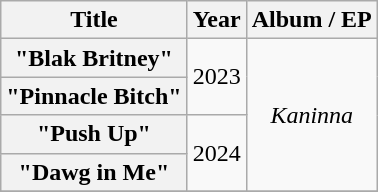<table class="wikitable plainrowheaders" style="text-align:center;">
<tr>
<th scope="col" rowspan="1">Title</th>
<th scope="col" rowspan="1">Year</th>
<th scope="col" rowspan="1">Album / EP</th>
</tr>
<tr>
<th scope="row">"Blak Britney"</th>
<td rowspan="2">2023</td>
<td rowspan="4"><em>Kaninna</em></td>
</tr>
<tr>
<th scope="row">"Pinnacle Bitch"</th>
</tr>
<tr>
<th scope="row">"Push Up"</th>
<td rowspan="2">2024</td>
</tr>
<tr>
<th scope="row">"Dawg in Me"</th>
</tr>
<tr>
</tr>
</table>
